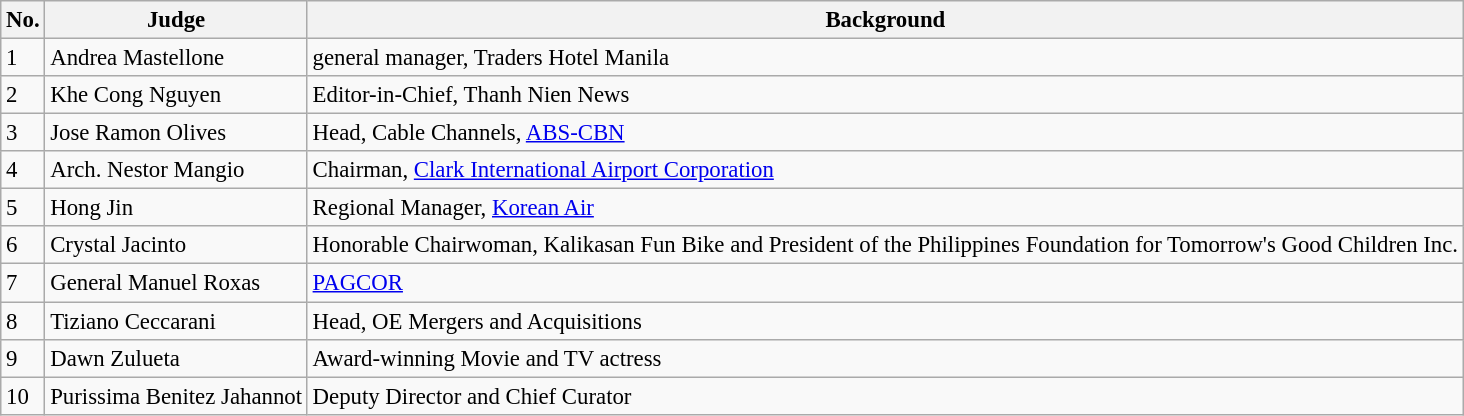<table class="wikitable sortable" style="font-size:95%;">
<tr>
<th>No.</th>
<th>Judge</th>
<th>Background</th>
</tr>
<tr>
<td>1</td>
<td>Andrea Mastellone</td>
<td>general manager, Traders Hotel Manila</td>
</tr>
<tr>
<td>2</td>
<td>Khe Cong Nguyen</td>
<td>Editor-in-Chief, Thanh Nien News</td>
</tr>
<tr>
<td>3</td>
<td>Jose Ramon Olives</td>
<td>Head, Cable Channels, <a href='#'>ABS-CBN</a></td>
</tr>
<tr>
<td>4</td>
<td>Arch. Nestor Mangio</td>
<td>Chairman, <a href='#'>Clark International Airport Corporation</a></td>
</tr>
<tr>
<td>5</td>
<td>Hong Jin</td>
<td>Regional Manager, <a href='#'>Korean Air</a></td>
</tr>
<tr>
<td>6</td>
<td>Crystal Jacinto</td>
<td>Honorable Chairwoman, Kalikasan Fun Bike and President of the Philippines Foundation for Tomorrow's Good Children Inc.</td>
</tr>
<tr>
<td>7</td>
<td>General Manuel Roxas</td>
<td><a href='#'>PAGCOR</a></td>
</tr>
<tr>
<td>8</td>
<td>Tiziano Ceccarani</td>
<td>Head, OE Mergers and Acquisitions</td>
</tr>
<tr>
<td>9</td>
<td>Dawn Zulueta</td>
<td>Award-winning Movie and TV actress</td>
</tr>
<tr>
<td>10</td>
<td>Purissima Benitez Jahannot</td>
<td>Deputy Director and Chief Curator</td>
</tr>
</table>
